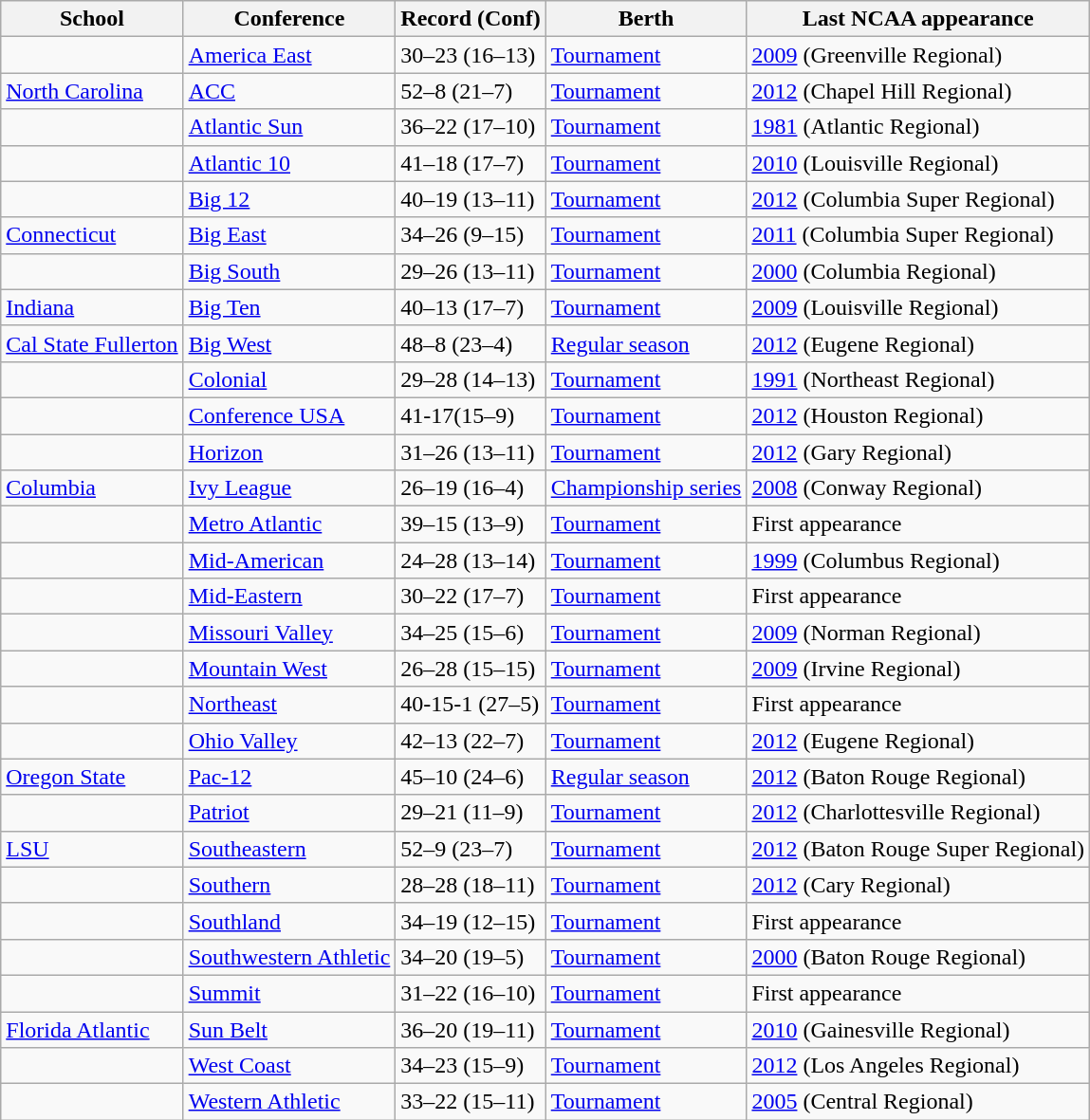<table class="wikitable sortable">
<tr>
<th>School</th>
<th>Conference</th>
<th>Record (Conf)</th>
<th>Berth</th>
<th>Last NCAA appearance</th>
</tr>
<tr>
<td></td>
<td><a href='#'>America East</a></td>
<td>30–23 (16–13)</td>
<td><a href='#'>Tournament</a></td>
<td><a href='#'>2009</a> (Greenville Regional)</td>
</tr>
<tr>
<td><a href='#'>North Carolina</a></td>
<td><a href='#'>ACC</a></td>
<td>52–8 (21–7)</td>
<td><a href='#'>Tournament</a></td>
<td><a href='#'>2012</a> (Chapel Hill Regional)</td>
</tr>
<tr>
<td></td>
<td><a href='#'>Atlantic Sun</a></td>
<td>36–22 (17–10)</td>
<td><a href='#'>Tournament</a></td>
<td><a href='#'>1981</a> (Atlantic Regional)</td>
</tr>
<tr>
<td></td>
<td><a href='#'>Atlantic 10</a></td>
<td>41–18 (17–7)</td>
<td><a href='#'>Tournament</a></td>
<td><a href='#'>2010</a> (Louisville Regional)</td>
</tr>
<tr>
<td></td>
<td><a href='#'>Big 12</a></td>
<td>40–19 (13–11)</td>
<td><a href='#'>Tournament</a></td>
<td><a href='#'>2012</a> (Columbia Super Regional)</td>
</tr>
<tr>
<td><a href='#'>Connecticut</a></td>
<td><a href='#'>Big East</a></td>
<td>34–26 (9–15)</td>
<td><a href='#'>Tournament</a></td>
<td><a href='#'>2011</a> (Columbia Super Regional)</td>
</tr>
<tr>
<td></td>
<td><a href='#'>Big South</a></td>
<td>29–26 (13–11)</td>
<td><a href='#'>Tournament</a></td>
<td><a href='#'>2000</a> (Columbia Regional)</td>
</tr>
<tr>
<td><a href='#'>Indiana</a></td>
<td><a href='#'>Big Ten</a></td>
<td>40–13 (17–7)</td>
<td><a href='#'>Tournament</a></td>
<td><a href='#'>2009</a> (Louisville Regional)</td>
</tr>
<tr>
<td><a href='#'>Cal State Fullerton</a></td>
<td><a href='#'>Big West</a></td>
<td>48–8 (23–4)</td>
<td><a href='#'>Regular season</a></td>
<td><a href='#'>2012</a> (Eugene Regional)</td>
</tr>
<tr>
<td></td>
<td><a href='#'>Colonial</a></td>
<td>29–28 (14–13)</td>
<td><a href='#'>Tournament</a></td>
<td><a href='#'>1991</a> (Northeast Regional)</td>
</tr>
<tr>
<td></td>
<td><a href='#'>Conference USA</a></td>
<td>41-17(15–9)</td>
<td><a href='#'>Tournament</a></td>
<td><a href='#'>2012</a> (Houston Regional)</td>
</tr>
<tr>
<td></td>
<td><a href='#'>Horizon</a></td>
<td>31–26 (13–11)</td>
<td><a href='#'>Tournament</a></td>
<td><a href='#'>2012</a> (Gary Regional)</td>
</tr>
<tr>
<td><a href='#'>Columbia</a></td>
<td><a href='#'>Ivy League</a></td>
<td>26–19 (16–4)</td>
<td><a href='#'>Championship series</a></td>
<td><a href='#'>2008</a> (Conway Regional)</td>
</tr>
<tr>
<td></td>
<td><a href='#'>Metro Atlantic</a></td>
<td>39–15 (13–9)</td>
<td><a href='#'>Tournament</a></td>
<td>First appearance</td>
</tr>
<tr>
<td></td>
<td><a href='#'>Mid-American</a></td>
<td>24–28 (13–14)</td>
<td><a href='#'>Tournament</a></td>
<td><a href='#'>1999</a> (Columbus Regional)</td>
</tr>
<tr>
<td></td>
<td><a href='#'>Mid-Eastern</a></td>
<td>30–22 (17–7)</td>
<td><a href='#'>Tournament</a></td>
<td>First appearance</td>
</tr>
<tr>
<td></td>
<td><a href='#'>Missouri Valley</a></td>
<td>34–25 (15–6)</td>
<td><a href='#'>Tournament</a></td>
<td><a href='#'>2009</a> (Norman Regional)</td>
</tr>
<tr>
<td></td>
<td><a href='#'>Mountain West</a></td>
<td>26–28 (15–15)</td>
<td><a href='#'>Tournament</a></td>
<td><a href='#'>2009</a> (Irvine Regional)</td>
</tr>
<tr>
<td></td>
<td><a href='#'>Northeast</a></td>
<td>40-15-1 (27–5)</td>
<td><a href='#'>Tournament</a></td>
<td>First appearance</td>
</tr>
<tr>
<td></td>
<td><a href='#'>Ohio Valley</a></td>
<td>42–13 (22–7)</td>
<td><a href='#'>Tournament</a></td>
<td><a href='#'>2012</a> (Eugene Regional)</td>
</tr>
<tr>
<td><a href='#'>Oregon State</a></td>
<td><a href='#'>Pac-12</a></td>
<td>45–10 (24–6)</td>
<td><a href='#'>Regular season</a></td>
<td><a href='#'>2012</a> (Baton Rouge Regional)</td>
</tr>
<tr>
<td></td>
<td><a href='#'>Patriot</a></td>
<td>29–21 (11–9)</td>
<td><a href='#'>Tournament</a></td>
<td><a href='#'>2012</a> (Charlottesville Regional)</td>
</tr>
<tr>
<td><a href='#'>LSU</a></td>
<td><a href='#'>Southeastern</a></td>
<td>52–9 (23–7)</td>
<td><a href='#'>Tournament</a></td>
<td><a href='#'>2012</a> (Baton Rouge Super Regional)</td>
</tr>
<tr>
<td></td>
<td><a href='#'>Southern</a></td>
<td>28–28 (18–11)</td>
<td><a href='#'>Tournament</a></td>
<td><a href='#'>2012</a> (Cary Regional)</td>
</tr>
<tr>
<td></td>
<td><a href='#'>Southland</a></td>
<td>34–19 (12–15)</td>
<td><a href='#'>Tournament</a></td>
<td>First appearance</td>
</tr>
<tr>
<td></td>
<td><a href='#'>Southwestern Athletic</a></td>
<td>34–20 (19–5)</td>
<td><a href='#'>Tournament</a></td>
<td><a href='#'>2000</a> (Baton Rouge Regional)</td>
</tr>
<tr>
<td></td>
<td><a href='#'>Summit</a></td>
<td>31–22 (16–10)</td>
<td><a href='#'>Tournament</a></td>
<td>First appearance</td>
</tr>
<tr>
<td><a href='#'>Florida Atlantic</a></td>
<td><a href='#'>Sun Belt</a></td>
<td>36–20 (19–11)</td>
<td><a href='#'>Tournament</a></td>
<td><a href='#'>2010</a> (Gainesville Regional)</td>
</tr>
<tr>
<td></td>
<td><a href='#'>West Coast</a></td>
<td>34–23 (15–9)</td>
<td><a href='#'>Tournament</a></td>
<td><a href='#'>2012</a> (Los Angeles Regional)</td>
</tr>
<tr>
<td></td>
<td><a href='#'>Western Athletic</a></td>
<td>33–22 (15–11)</td>
<td><a href='#'>Tournament</a></td>
<td><a href='#'>2005</a> (Central Regional)</td>
</tr>
</table>
